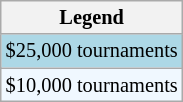<table class=wikitable style="font-size:85%">
<tr>
<th>Legend</th>
</tr>
<tr style="background:lightblue;">
<td>$25,000 tournaments</td>
</tr>
<tr style="background:#f0f8ff;">
<td>$10,000 tournaments</td>
</tr>
</table>
